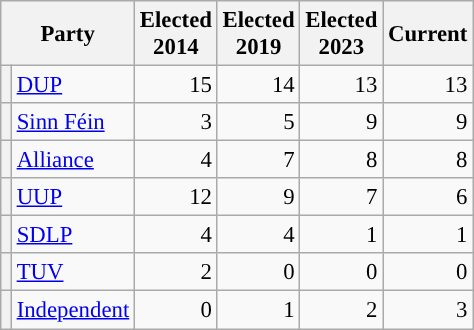<table class="wikitable" style="font-size: 95%;">
<tr>
<th colspan=2>Party</th>
<th>Elected<br>2014</th>
<th>Elected<br>2019</th>
<th>Elected<br>2023</th>
<th>Current</th>
</tr>
<tr>
<th style="background-color: "></th>
<td><a href='#'>DUP</a></td>
<td align="right">15</td>
<td align="right">14</td>
<td align="right">13</td>
<td align="right">13</td>
</tr>
<tr>
<th style="background-color: "></th>
<td><a href='#'>Sinn Féin</a></td>
<td align="right">3</td>
<td align="right">5</td>
<td align="right">9</td>
<td align="right">9</td>
</tr>
<tr>
<th style="background-color: "></th>
<td><a href='#'>Alliance</a></td>
<td align="right">4</td>
<td align="right">7</td>
<td align="right">8</td>
<td align="right">8</td>
</tr>
<tr>
<th style="background-color: "></th>
<td><a href='#'>UUP</a></td>
<td align="right">12</td>
<td align="right">9</td>
<td align="right">7</td>
<td align="right">6</td>
</tr>
<tr>
<th style="background-color: "></th>
<td><a href='#'>SDLP</a></td>
<td align="right">4</td>
<td align="right">4</td>
<td align="right">1</td>
<td align="right">1</td>
</tr>
<tr>
<th style="background-color: "></th>
<td><a href='#'>TUV</a></td>
<td align="right">2</td>
<td align="right">0</td>
<td align="right">0</td>
<td align="right">0</td>
</tr>
<tr>
<th style="background-color: "></th>
<td><a href='#'>Independent</a></td>
<td align="right">0</td>
<td align="right">1</td>
<td align="right">2</td>
<td align="right">3</td>
</tr>
</table>
